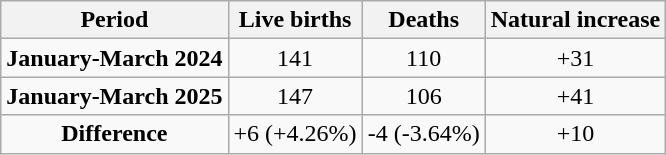<table class="wikitable"  style="text-align:center;">
<tr>
<th>Period</th>
<th>Live births</th>
<th>Deaths</th>
<th>Natural increase</th>
</tr>
<tr>
<td><strong>January-March 2024</strong></td>
<td>141</td>
<td>110</td>
<td>+31</td>
</tr>
<tr>
<td><strong>January-March 2025</strong></td>
<td>147</td>
<td>106</td>
<td>+41</td>
</tr>
<tr>
<td><strong>Difference</strong></td>
<td> +6 (+4.26%)</td>
<td> -4 (-3.64%)</td>
<td> +10</td>
</tr>
</table>
